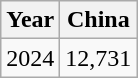<table class="wikitable">
<tr>
<th>Year</th>
<th>China</th>
</tr>
<tr>
<td>2024</td>
<td>12,731</td>
</tr>
</table>
